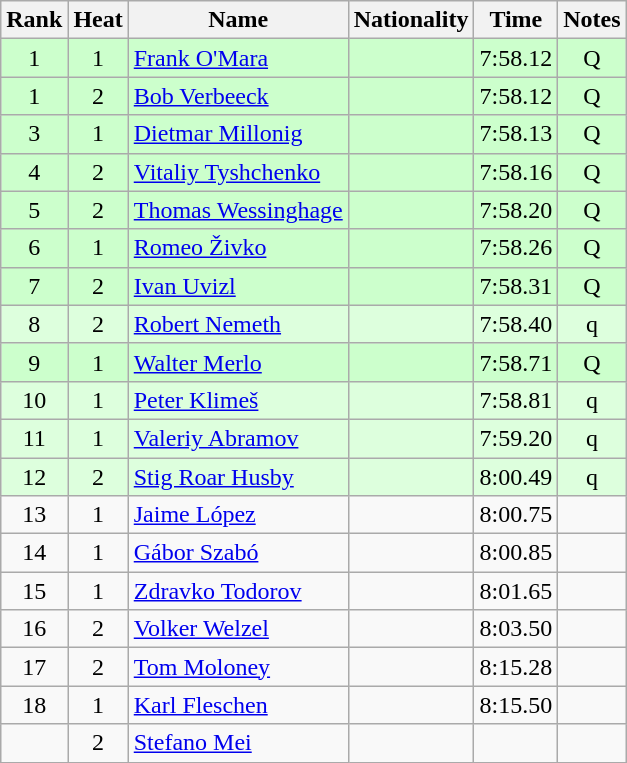<table class="wikitable sortable" style="text-align:center">
<tr>
<th>Rank</th>
<th>Heat</th>
<th>Name</th>
<th>Nationality</th>
<th>Time</th>
<th>Notes</th>
</tr>
<tr bgcolor=ccffcc>
<td>1</td>
<td>1</td>
<td align="left"><a href='#'>Frank O'Mara</a></td>
<td align=left></td>
<td>7:58.12</td>
<td>Q</td>
</tr>
<tr bgcolor=ccffcc>
<td>1</td>
<td>2</td>
<td align="left"><a href='#'>Bob Verbeeck</a></td>
<td align=left></td>
<td>7:58.12</td>
<td>Q</td>
</tr>
<tr bgcolor=ccffcc>
<td>3</td>
<td>1</td>
<td align="left"><a href='#'>Dietmar Millonig</a></td>
<td align=left></td>
<td>7:58.13</td>
<td>Q</td>
</tr>
<tr bgcolor=ccffcc>
<td>4</td>
<td>2</td>
<td align="left"><a href='#'>Vitaliy Tyshchenko</a></td>
<td align=left></td>
<td>7:58.16</td>
<td>Q</td>
</tr>
<tr bgcolor=ccffcc>
<td>5</td>
<td>2</td>
<td align="left"><a href='#'>Thomas Wessinghage</a></td>
<td align=left></td>
<td>7:58.20</td>
<td>Q</td>
</tr>
<tr bgcolor=ccffcc>
<td>6</td>
<td>1</td>
<td align="left"><a href='#'>Romeo Živko</a></td>
<td align=left></td>
<td>7:58.26</td>
<td>Q</td>
</tr>
<tr bgcolor=ccffcc>
<td>7</td>
<td>2</td>
<td align="left"><a href='#'>Ivan Uvizl</a></td>
<td align=left></td>
<td>7:58.31</td>
<td>Q</td>
</tr>
<tr bgcolor=ddffdd>
<td>8</td>
<td>2</td>
<td align="left"><a href='#'>Robert Nemeth</a></td>
<td align=left></td>
<td>7:58.40</td>
<td>q</td>
</tr>
<tr bgcolor=ccffcc>
<td>9</td>
<td>1</td>
<td align="left"><a href='#'>Walter Merlo</a></td>
<td align=left></td>
<td>7:58.71</td>
<td>Q</td>
</tr>
<tr bgcolor=ddffdd>
<td>10</td>
<td>1</td>
<td align="left"><a href='#'>Peter Klimeš</a></td>
<td align=left></td>
<td>7:58.81</td>
<td>q</td>
</tr>
<tr bgcolor=ddffdd>
<td>11</td>
<td>1</td>
<td align="left"><a href='#'>Valeriy Abramov</a></td>
<td align=left></td>
<td>7:59.20</td>
<td>q</td>
</tr>
<tr bgcolor=ddffdd>
<td>12</td>
<td>2</td>
<td align="left"><a href='#'>Stig Roar Husby</a></td>
<td align=left></td>
<td>8:00.49</td>
<td>q</td>
</tr>
<tr>
<td>13</td>
<td>1</td>
<td align="left"><a href='#'>Jaime López</a></td>
<td align=left></td>
<td>8:00.75</td>
<td></td>
</tr>
<tr>
<td>14</td>
<td>1</td>
<td align="left"><a href='#'>Gábor Szabó</a></td>
<td align=left></td>
<td>8:00.85</td>
<td></td>
</tr>
<tr>
<td>15</td>
<td>1</td>
<td align="left"><a href='#'>Zdravko Todorov</a></td>
<td align=left></td>
<td>8:01.65</td>
<td></td>
</tr>
<tr>
<td>16</td>
<td>2</td>
<td align="left"><a href='#'>Volker Welzel</a></td>
<td align=left></td>
<td>8:03.50</td>
<td></td>
</tr>
<tr>
<td>17</td>
<td>2</td>
<td align="left"><a href='#'>Tom Moloney</a></td>
<td align=left></td>
<td>8:15.28</td>
<td></td>
</tr>
<tr>
<td>18</td>
<td>1</td>
<td align="left"><a href='#'>Karl Fleschen</a></td>
<td align=left></td>
<td>8:15.50</td>
<td></td>
</tr>
<tr>
<td></td>
<td>2</td>
<td align="left"><a href='#'>Stefano Mei</a></td>
<td align=left></td>
<td></td>
<td></td>
</tr>
</table>
